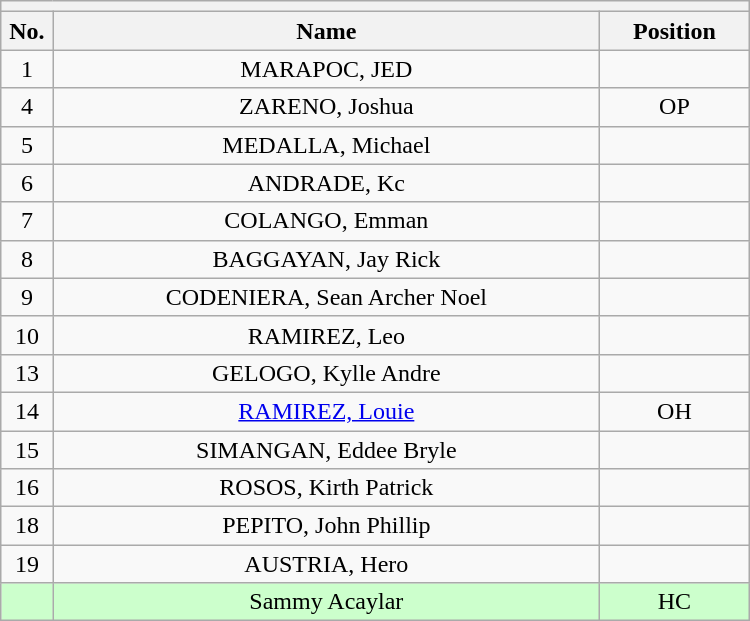<table class="wikitable mw-collapsible mw-collapsed" style="text-align:center; width:500px; border:none">
<tr>
<th style="text-align:center" colspan="3"></th>
</tr>
<tr>
<th style="width:7%">No.</th>
<th>Name</th>
<th style="width:20%">Position</th>
</tr>
<tr>
<td>1</td>
<td>MARAPOC, JED</td>
<td></td>
</tr>
<tr>
<td>4</td>
<td>ZARENO, Joshua</td>
<td>OP</td>
</tr>
<tr>
<td>5</td>
<td>MEDALLA, Michael</td>
<td></td>
</tr>
<tr>
<td>6</td>
<td>ANDRADE, Kc</td>
<td></td>
</tr>
<tr>
<td>7</td>
<td>COLANGO, Emman</td>
<td></td>
</tr>
<tr>
<td>8</td>
<td>BAGGAYAN, Jay Rick</td>
<td></td>
</tr>
<tr>
<td>9</td>
<td>CODENIERA, Sean  Archer Noel</td>
<td></td>
</tr>
<tr>
<td>10</td>
<td>RAMIREZ, Leo</td>
<td></td>
</tr>
<tr>
<td>13</td>
<td>GELOGO, Kylle Andre</td>
<td></td>
</tr>
<tr>
<td>14</td>
<td><a href='#'>RAMIREZ, Louie</a></td>
<td>OH</td>
</tr>
<tr>
<td>15</td>
<td>SIMANGAN, Eddee Bryle</td>
<td></td>
</tr>
<tr>
<td>16</td>
<td>ROSOS, Kirth Patrick</td>
<td></td>
</tr>
<tr>
<td>18</td>
<td>PEPITO, John Phillip</td>
<td></td>
</tr>
<tr>
<td>19</td>
<td>AUSTRIA, Hero</td>
<td></td>
</tr>
<tr bgcolor=#CCFFCC>
<td></td>
<td>Sammy Acaylar</td>
<td>HC</td>
</tr>
</table>
